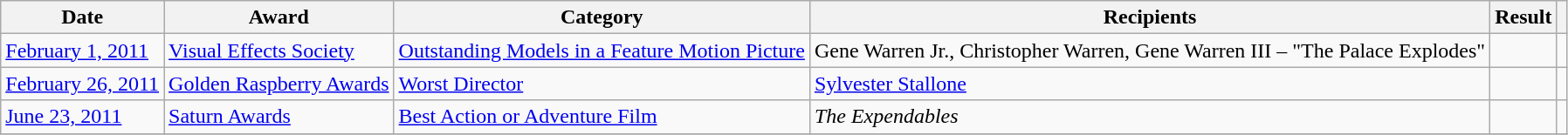<table class="wikitable">
<tr>
<th>Date</th>
<th>Award</th>
<th>Category</th>
<th>Recipients</th>
<th>Result</th>
<th></th>
</tr>
<tr>
<td><a href='#'>February 1, 2011</a></td>
<td><a href='#'>Visual Effects Society</a></td>
<td><a href='#'>Outstanding Models in a Feature Motion Picture</a></td>
<td>Gene Warren Jr., Christopher Warren, Gene Warren III – "The Palace Explodes"</td>
<td></td>
<td></td>
</tr>
<tr>
<td><a href='#'>February 26, 2011</a></td>
<td><a href='#'>Golden Raspberry Awards</a></td>
<td><a href='#'>Worst Director</a></td>
<td><a href='#'>Sylvester Stallone</a></td>
<td></td>
<td></td>
</tr>
<tr>
<td><a href='#'>June 23, 2011</a></td>
<td><a href='#'>Saturn Awards</a></td>
<td><a href='#'>Best Action or Adventure Film</a></td>
<td><em>The Expendables</em></td>
<td></td>
<td></td>
</tr>
<tr>
</tr>
</table>
